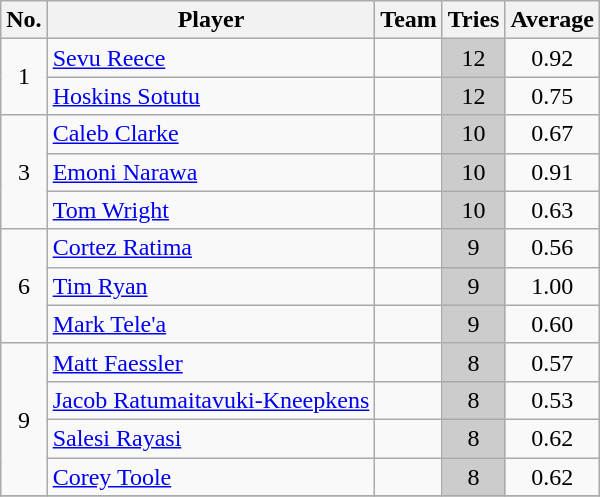<table class="wikitable sortable" style="text-align:center">
<tr>
<th>No.</th>
<th>Player</th>
<th>Team</th>
<th>Tries</th>
<th>Average</th>
</tr>
<tr>
<td rowspan="2">1</td>
<td style="text-align:left"> <a href='#'>Sevu Reece</a></td>
<td style="text-align:left"> </td>
<td style="background:#ccc">12</td>
<td>0.92</td>
</tr>
<tr>
<td style="text-align:left"> <a href='#'>Hoskins Sotutu</a></td>
<td style="text-align:left"> </td>
<td style="background:#ccc">12</td>
<td>0.75</td>
</tr>
<tr>
<td rowspan="3">3</td>
<td style="text-align:left"> <a href='#'>Caleb Clarke</a></td>
<td style="text-align:left"> </td>
<td style="background:#ccc">10</td>
<td>0.67</td>
</tr>
<tr>
<td style="text-align:left"> <a href='#'>Emoni Narawa</a></td>
<td style="text-align:left"> </td>
<td style="background:#ccc">10</td>
<td>0.91</td>
</tr>
<tr>
<td style="text-align:left"> <a href='#'>Tom Wright</a></td>
<td style="text-align:left"> </td>
<td style="background:#ccc">10</td>
<td>0.63</td>
</tr>
<tr>
<td rowspan="3">6</td>
<td style="text-align:left"> <a href='#'>Cortez Ratima</a></td>
<td style="text-align:left"> </td>
<td style="background:#ccc">9</td>
<td>0.56</td>
</tr>
<tr>
<td style="text-align:left"> <a href='#'>Tim Ryan</a></td>
<td style="text-align:left"> </td>
<td style="background:#ccc">9</td>
<td>1.00</td>
</tr>
<tr>
<td style="text-align:left"> <a href='#'>Mark Tele'a</a></td>
<td style="text-align:left"> </td>
<td style="background:#ccc">9</td>
<td>0.60</td>
</tr>
<tr>
<td rowspan="4">9</td>
<td style="text-align:left"> <a href='#'>Matt Faessler</a></td>
<td style="text-align:left"> </td>
<td style="background:#ccc">8</td>
<td>0.57</td>
</tr>
<tr>
<td style="text-align:left"> <a href='#'>Jacob Ratumaitavuki-Kneepkens</a></td>
<td style="text-align:left"> </td>
<td style="background:#ccc">8</td>
<td>0.53</td>
</tr>
<tr>
<td style="text-align:left"> <a href='#'>Salesi Rayasi</a></td>
<td style="text-align:left"> </td>
<td style="background:#ccc">8</td>
<td>0.62</td>
</tr>
<tr>
<td style="text-align:left"> <a href='#'>Corey Toole</a></td>
<td style="text-align:left"> </td>
<td style="background:#ccc">8</td>
<td>0.62</td>
</tr>
<tr>
</tr>
</table>
